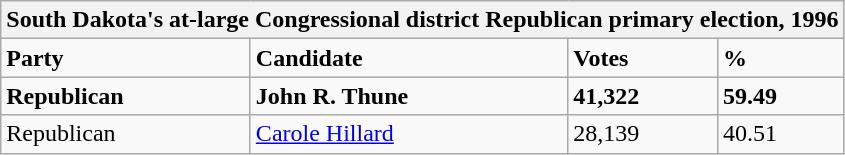<table class="wikitable">
<tr>
<th colspan="4">South Dakota's at-large Congressional district Republican primary election, 1996</th>
</tr>
<tr>
<td><strong>Party</strong></td>
<td><strong>Candidate</strong></td>
<td><strong>Votes</strong></td>
<td><strong>%</strong></td>
</tr>
<tr>
<td><strong>Republican</strong></td>
<td><strong>John R. Thune</strong></td>
<td><strong>41,322</strong></td>
<td><strong>59.49</strong></td>
</tr>
<tr>
<td>Republican</td>
<td><a href='#'>Carole Hillard</a></td>
<td>28,139</td>
<td>40.51</td>
</tr>
</table>
